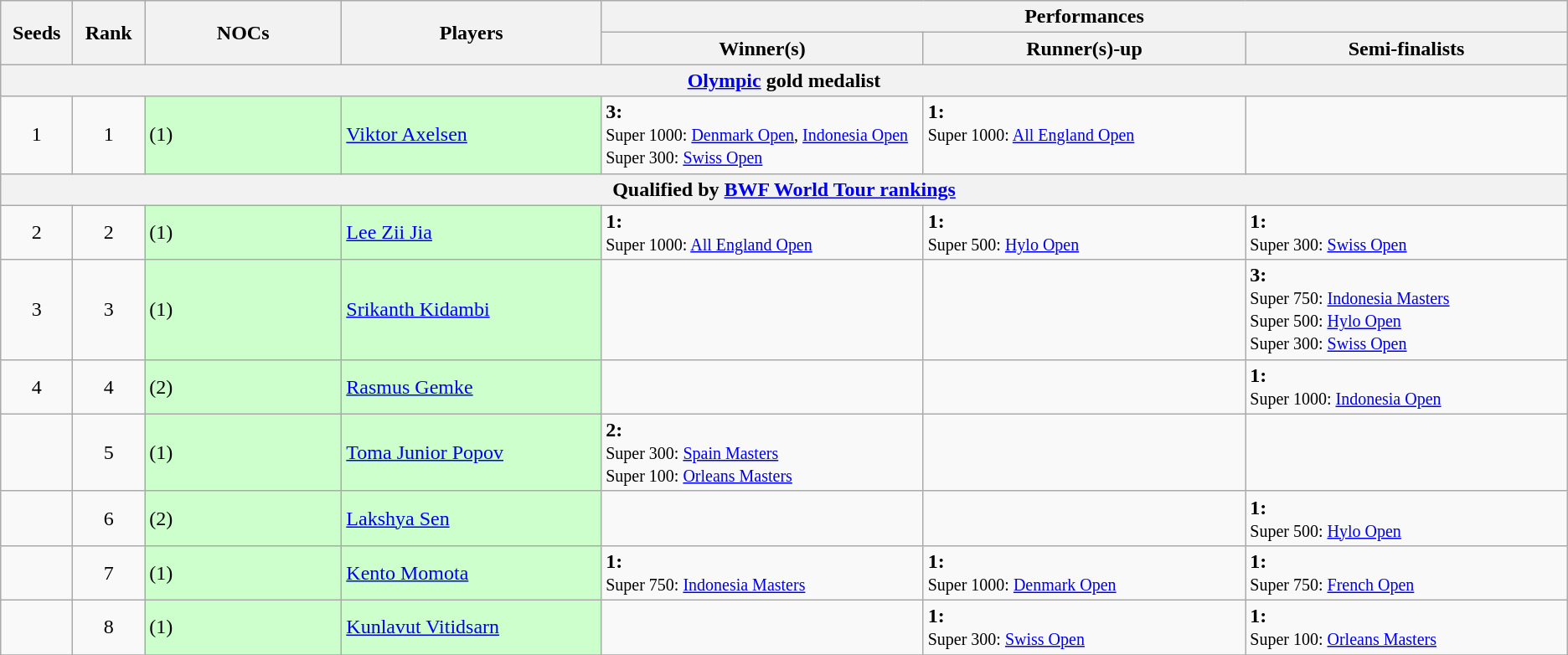<table class="wikitable">
<tr>
<th rowspan="2" width="50">Seeds</th>
<th rowspan="2" width="50">Rank</th>
<th rowspan="2" width="150">NOCs</th>
<th rowspan="2" width="200">Players</th>
<th colspan="3">Performances</th>
</tr>
<tr>
<th width="250">Winner(s)</th>
<th width="250">Runner(s)-up</th>
<th width="250">Semi-finalists</th>
</tr>
<tr>
<th colspan="7"><a href='#'>Olympic</a> gold medalist</th>
</tr>
<tr>
<td align="center">1</td>
<td align="center">1</td>
<td bgcolor="#ccffcc"> (1)</td>
<td bgcolor="#ccffcc"><a href='#'>Viktor Axelsen</a></td>
<td valign="top"><strong>3:</strong><br><small>Super 1000: <a href='#'>Denmark Open</a>, <a href='#'>Indonesia Open</a><br>Super 300: <a href='#'>Swiss Open</a></small></td>
<td valign="top"><strong>1:</strong><br><small>Super 1000: <a href='#'>All England Open</a></small></td>
<td valign="top"></td>
</tr>
<tr>
<th colspan="7">Qualified by <a href='#'>BWF World Tour rankings</a></th>
</tr>
<tr>
<td align="center">2</td>
<td align="center">2</td>
<td bgcolor="#ccffcc"> (1)</td>
<td bgcolor="#ccffcc"><a href='#'>Lee Zii Jia</a></td>
<td valign="top"><strong>1:</strong><br><small>Super 1000: <a href='#'>All England Open</a></small></td>
<td valign="top"><strong>1:</strong><br><small>Super 500: <a href='#'>Hylo Open</a></small></td>
<td valign="top"><strong>1:</strong><br><small>Super 300: <a href='#'>Swiss Open</a></small></td>
</tr>
<tr>
<td align="center">3</td>
<td align="center">3</td>
<td bgcolor="#ccffcc"> (1)</td>
<td bgcolor="#ccffcc"><a href='#'>Srikanth Kidambi</a></td>
<td valign="top"></td>
<td valign="top"></td>
<td valign="top"><strong>3:</strong><br><small>Super 750: <a href='#'>Indonesia Masters</a><br>Super 500: <a href='#'>Hylo Open</a><br>Super 300: <a href='#'>Swiss Open</a></small></td>
</tr>
<tr>
<td align="center">4</td>
<td align="center">4</td>
<td bgcolor="#ccffcc"> (2)</td>
<td bgcolor="#ccffcc"><a href='#'>Rasmus Gemke</a></td>
<td valign="top"></td>
<td valign="top"></td>
<td valign="top"><strong>1:</strong><br><small>Super 1000: <a href='#'>Indonesia Open</a></small></td>
</tr>
<tr>
<td align="center"></td>
<td align="center">5</td>
<td bgcolor="#ccffcc"> (1)</td>
<td bgcolor="#ccffcc"><a href='#'>Toma Junior Popov</a></td>
<td valign="top"><strong>2:</strong><br><small>Super 300: <a href='#'>Spain Masters</a><br>Super 100: <a href='#'>Orleans Masters</a></small></td>
<td valign="top"></td>
<td valign="top"></td>
</tr>
<tr>
<td align="center"></td>
<td align="center">6</td>
<td bgcolor="#ccffcc"> (2)</td>
<td bgcolor="#ccffcc"><a href='#'>Lakshya Sen</a></td>
<td valign="top"></td>
<td valign="top"></td>
<td valign="top"><strong>1:</strong><br><small>Super 500: <a href='#'>Hylo Open</a></small></td>
</tr>
<tr>
<td align="center"></td>
<td align="center">7</td>
<td bgcolor="#ccffcc"> (1)</td>
<td bgcolor="#ccffcc"><a href='#'>Kento Momota</a></td>
<td valign="top"><strong>1:</strong><br><small>Super 750: <a href='#'>Indonesia Masters</a></small></td>
<td valign="top"><strong>1:</strong><br><small>Super 1000: <a href='#'>Denmark Open</a></small></td>
<td valign="top"><strong>1:</strong><br><small>Super 750: <a href='#'>French Open</a></small></td>
</tr>
<tr>
<td align="center"></td>
<td align="center">8</td>
<td bgcolor="#ccffcc"> (1)</td>
<td bgcolor="#ccffcc"><a href='#'>Kunlavut Vitidsarn</a></td>
<td valign="top"></td>
<td valign="top"><strong>1:</strong><br><small>Super 300: <a href='#'>Swiss Open</a></small></td>
<td valign="top"><strong>1:</strong><br><small>Super 100: <a href='#'>Orleans Masters</a></small></td>
</tr>
<tr>
</tr>
</table>
